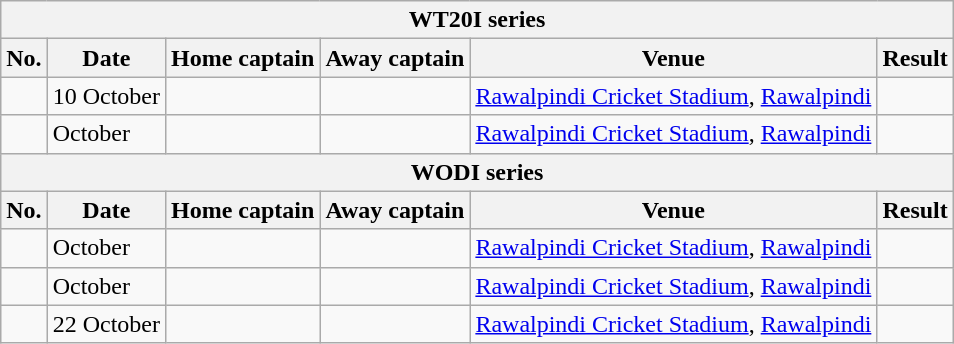<table class="wikitable">
<tr>
<th colspan="9">WT20I series</th>
</tr>
<tr>
<th>No.</th>
<th>Date</th>
<th>Home captain</th>
<th>Away captain</th>
<th>Venue</th>
<th>Result</th>
</tr>
<tr>
<td></td>
<td>10 October</td>
<td></td>
<td></td>
<td><a href='#'>Rawalpindi Cricket Stadium</a>, <a href='#'>Rawalpindi</a></td>
<td></td>
</tr>
<tr>
<td></td>
<td>October</td>
<td></td>
<td></td>
<td><a href='#'>Rawalpindi Cricket Stadium</a>, <a href='#'>Rawalpindi</a></td>
<td></td>
</tr>
<tr>
<th colspan="9">WODI series</th>
</tr>
<tr>
<th>No.</th>
<th>Date</th>
<th>Home captain</th>
<th>Away captain</th>
<th>Venue</th>
<th>Result</th>
</tr>
<tr>
<td></td>
<td>October</td>
<td></td>
<td></td>
<td><a href='#'>Rawalpindi Cricket Stadium</a>, <a href='#'>Rawalpindi</a></td>
<td></td>
</tr>
<tr>
<td></td>
<td>October</td>
<td></td>
<td></td>
<td><a href='#'>Rawalpindi Cricket Stadium</a>, <a href='#'>Rawalpindi</a></td>
<td></td>
</tr>
<tr>
<td></td>
<td>22 October</td>
<td></td>
<td></td>
<td><a href='#'>Rawalpindi Cricket Stadium</a>, <a href='#'>Rawalpindi</a></td>
<td></td>
</tr>
</table>
